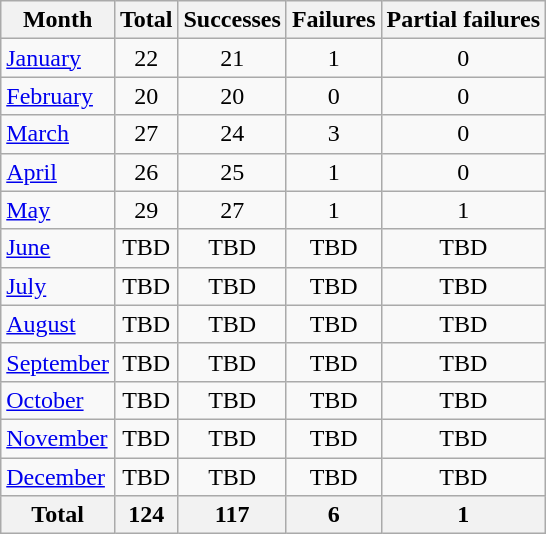<table class=wikitable style=text-align:center>
<tr>
<th>Month</th>
<th>Total</th>
<th>Successes</th>
<th>Failures</th>
<th>Partial failures</th>
</tr>
<tr>
<td align=left><a href='#'>January</a></td>
<td>22</td>
<td>21</td>
<td>1</td>
<td>0</td>
</tr>
<tr>
<td align=left><a href='#'>February</a></td>
<td>20</td>
<td>20</td>
<td>0</td>
<td>0</td>
</tr>
<tr>
<td align=left><a href='#'>March</a></td>
<td>27</td>
<td>24</td>
<td>3</td>
<td>0</td>
</tr>
<tr>
<td align=left><a href='#'>April</a></td>
<td>26</td>
<td>25</td>
<td>1</td>
<td>0</td>
</tr>
<tr>
<td align=left><a href='#'>May</a></td>
<td>29</td>
<td>27</td>
<td>1</td>
<td>1</td>
</tr>
<tr>
<td align=left><a href='#'>June</a></td>
<td>TBD</td>
<td>TBD</td>
<td>TBD</td>
<td>TBD</td>
</tr>
<tr>
<td align=left><a href='#'>July</a></td>
<td>TBD</td>
<td>TBD</td>
<td>TBD</td>
<td>TBD</td>
</tr>
<tr>
<td align=left><a href='#'>August</a></td>
<td>TBD</td>
<td>TBD</td>
<td>TBD</td>
<td>TBD</td>
</tr>
<tr>
<td align=left><a href='#'>September</a></td>
<td>TBD</td>
<td>TBD</td>
<td>TBD</td>
<td>TBD</td>
</tr>
<tr>
<td align=left><a href='#'>October</a></td>
<td>TBD</td>
<td>TBD</td>
<td>TBD</td>
<td>TBD</td>
</tr>
<tr>
<td align=left><a href='#'>November</a></td>
<td>TBD</td>
<td>TBD</td>
<td>TBD</td>
<td>TBD</td>
</tr>
<tr>
<td align=left><a href='#'>December</a></td>
<td>TBD</td>
<td>TBD</td>
<td>TBD</td>
<td>TBD</td>
</tr>
<tr class="sortbottom">
<th>Total</th>
<th>124</th>
<th>117</th>
<th>6</th>
<th>1</th>
</tr>
</table>
